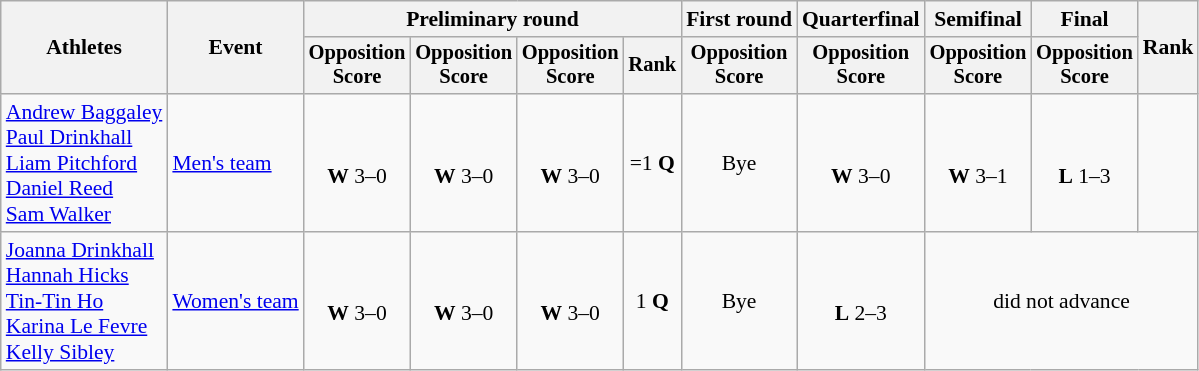<table class="wikitable" style="font-size:90%">
<tr>
<th rowspan=2>Athletes</th>
<th rowspan=2>Event</th>
<th colspan=4>Preliminary round</th>
<th>First round</th>
<th>Quarterfinal</th>
<th>Semifinal</th>
<th>Final</th>
<th rowspan=2>Rank</th>
</tr>
<tr style="font-size:95%">
<th>Opposition<br>Score</th>
<th>Opposition<br>Score</th>
<th>Opposition<br>Score</th>
<th>Rank</th>
<th>Opposition<br>Score</th>
<th>Opposition<br>Score</th>
<th>Opposition<br>Score</th>
<th>Opposition<br>Score</th>
</tr>
<tr align=center>
<td align=left><a href='#'>Andrew Baggaley</a><br><a href='#'>Paul Drinkhall</a><br><a href='#'>Liam Pitchford</a><br><a href='#'>Daniel Reed</a><br><a href='#'>Sam Walker</a></td>
<td align=left><a href='#'>Men's team</a></td>
<td><br><strong>W</strong> 3–0</td>
<td><br><strong>W</strong> 3–0</td>
<td><br><strong>W</strong> 3–0</td>
<td>=1 <strong>Q</strong></td>
<td>Bye</td>
<td><br><strong>W</strong> 3–0</td>
<td><br><strong>W</strong> 3–1</td>
<td><br><strong>L</strong> 1–3</td>
<td></td>
</tr>
<tr align=center>
<td align=left><a href='#'>Joanna Drinkhall</a><br><a href='#'>Hannah Hicks</a><br><a href='#'>Tin-Tin Ho</a><br><a href='#'>Karina Le Fevre</a><br><a href='#'>Kelly Sibley</a></td>
<td align=left><a href='#'>Women's team</a></td>
<td><br><strong>W</strong> 3–0</td>
<td><br><strong>W</strong> 3–0</td>
<td><br><strong>W</strong> 3–0</td>
<td>1 <strong>Q</strong></td>
<td>Bye</td>
<td><br><strong>L</strong> 2–3</td>
<td colspan=3>did not advance</td>
</tr>
</table>
